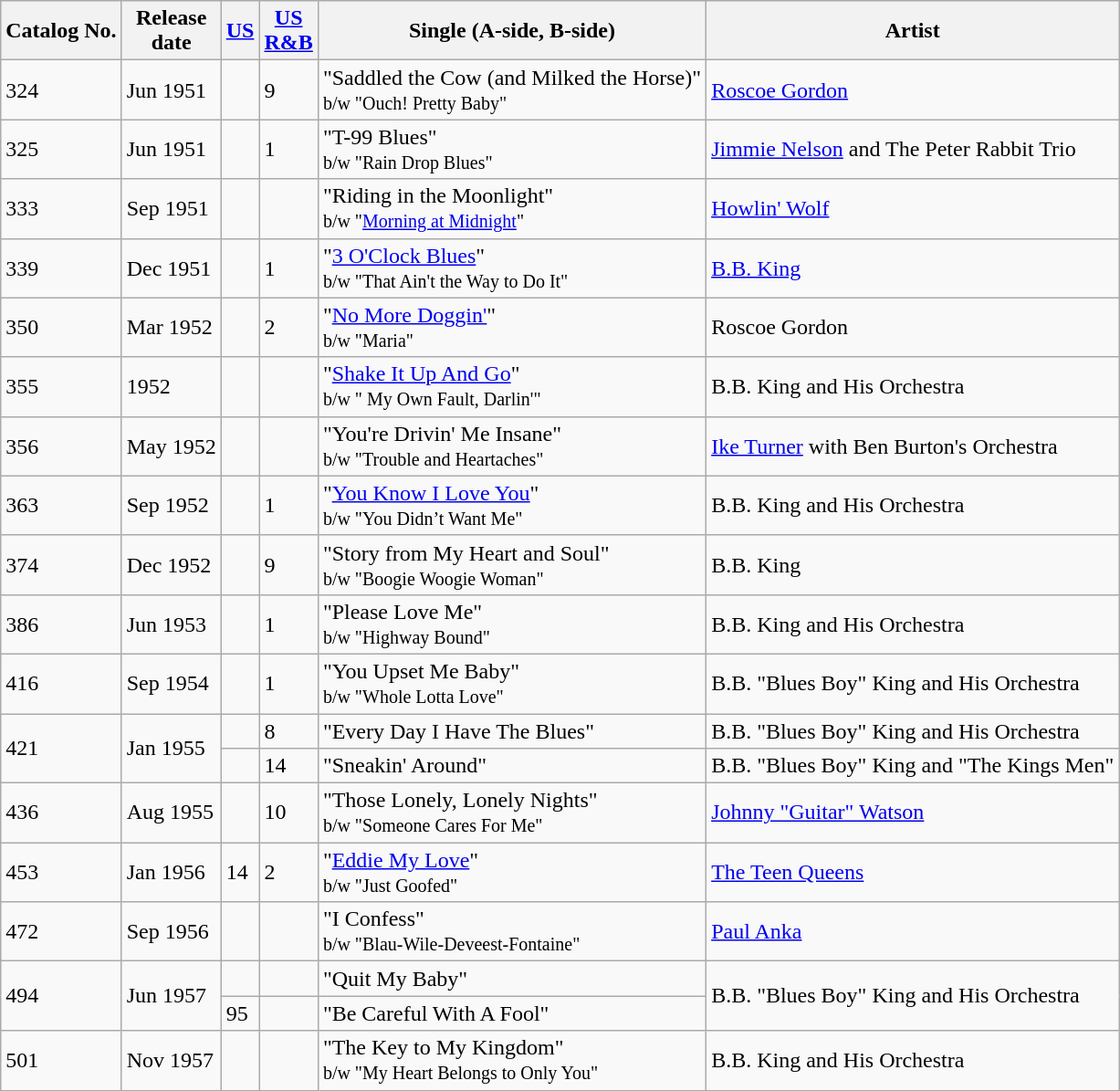<table class="wikitable">
<tr>
<th>Catalog No.</th>
<th>Release<br>date</th>
<th><a href='#'>US</a></th>
<th><a href='#'>US<br>R&B</a><br></th>
<th><strong>Single (A-side, B-side)</strong></th>
<th>Artist</th>
</tr>
<tr>
<td>324</td>
<td>Jun 1951</td>
<td></td>
<td>9</td>
<td>"Saddled the Cow (and Milked the Horse)"<br><small>b/w "Ouch! Pretty Baby"</small></td>
<td><a href='#'>Roscoe Gordon</a></td>
</tr>
<tr>
<td>325</td>
<td>Jun 1951</td>
<td></td>
<td>1</td>
<td>"T-99 Blues"<br><small>b/w "Rain Drop Blues"</small></td>
<td><a href='#'>Jimmie Nelson</a> and The Peter Rabbit Trio</td>
</tr>
<tr>
<td>333</td>
<td>Sep 1951</td>
<td></td>
<td></td>
<td>"Riding in the Moonlight"<br><small>b/w "<a href='#'>Morning at Midnight</a>"</small></td>
<td><a href='#'>Howlin' Wolf</a></td>
</tr>
<tr>
<td>339</td>
<td>Dec 1951</td>
<td></td>
<td>1</td>
<td>"<a href='#'>3 O'Clock Blues</a>"<br><small>b/w "That Ain't the Way to Do It"</small></td>
<td><a href='#'>B.B. King</a></td>
</tr>
<tr>
<td>350</td>
<td>Mar 1952</td>
<td></td>
<td>2</td>
<td>"<a href='#'>No More Doggin'</a>"<br><small>b/w "Maria"</small></td>
<td>Roscoe Gordon</td>
</tr>
<tr>
<td>355</td>
<td>1952</td>
<td></td>
<td></td>
<td>"<a href='#'>Shake It Up And Go</a>"<br><small>b/w " My Own Fault, Darlin'"</small></td>
<td>B.B. King and His Orchestra</td>
</tr>
<tr>
<td>356</td>
<td>May 1952</td>
<td></td>
<td></td>
<td>"You're Drivin' Me Insane"<br><small>b/w "Trouble and Heartaches"</small></td>
<td><a href='#'>Ike Turner</a> with Ben Burton's Orchestra</td>
</tr>
<tr>
<td>363</td>
<td>Sep 1952</td>
<td></td>
<td>1</td>
<td>"<a href='#'>You Know I Love You</a>"<br><small>b/w "You Didn’t Want Me"</small></td>
<td>B.B. King and His Orchestra</td>
</tr>
<tr>
<td>374</td>
<td>Dec 1952</td>
<td></td>
<td>9</td>
<td>"Story from My Heart and Soul"<br><small>b/w "Boogie Woogie Woman"</small></td>
<td>B.B. King</td>
</tr>
<tr>
<td>386</td>
<td>Jun 1953</td>
<td></td>
<td>1</td>
<td>"Please Love Me"<br><small>b/w "Highway Bound"</small></td>
<td>B.B. King and His Orchestra</td>
</tr>
<tr>
<td>416</td>
<td>Sep 1954</td>
<td></td>
<td>1</td>
<td>"You Upset Me Baby"<br><small>b/w "Whole Lotta Love"</small></td>
<td>B.B. "Blues Boy" King and His Orchestra</td>
</tr>
<tr>
<td rowspan="2">421</td>
<td rowspan="2">Jan 1955</td>
<td></td>
<td>8</td>
<td>"Every Day I Have The Blues"</td>
<td>B.B. "Blues Boy" King and His Orchestra</td>
</tr>
<tr>
<td></td>
<td>14</td>
<td>"Sneakin' Around"</td>
<td>B.B. "Blues Boy" King and "The Kings Men"</td>
</tr>
<tr>
<td>436</td>
<td>Aug 1955</td>
<td></td>
<td>10</td>
<td>"Those Lonely, Lonely Nights"<br><small>b/w "Someone Cares For Me"</small></td>
<td><a href='#'>Johnny "Guitar" Watson</a></td>
</tr>
<tr>
<td>453</td>
<td>Jan 1956</td>
<td>14</td>
<td>2</td>
<td>"<a href='#'>Eddie My Love</a>"<br><small>b/w "Just Goofed"</small></td>
<td><a href='#'>The Teen Queens</a></td>
</tr>
<tr>
<td>472</td>
<td>Sep 1956</td>
<td></td>
<td></td>
<td>"I Confess"<br><small>b/w "Blau-Wile-Deveest-Fontaine"</small></td>
<td><a href='#'>Paul Anka</a></td>
</tr>
<tr>
<td rowspan="2">494</td>
<td rowspan="2">Jun 1957</td>
<td></td>
<td></td>
<td>"Quit My Baby"</td>
<td rowspan="2">B.B. "Blues Boy" King and His Orchestra</td>
</tr>
<tr>
<td>95</td>
<td></td>
<td>"Be Careful With A Fool"</td>
</tr>
<tr>
<td>501</td>
<td>Nov 1957</td>
<td></td>
<td></td>
<td>"The Key to My Kingdom"<br><small>b/w "My Heart Belongs to Only You"</small></td>
<td>B.B. King and His Orchestra</td>
</tr>
</table>
